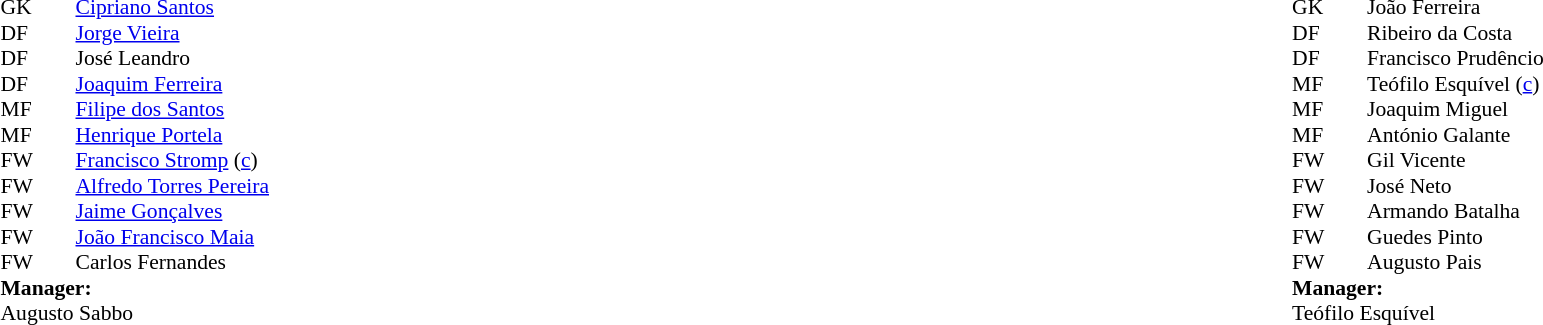<table style="width:100%">
<tr>
<td style="vertical-align:top; width:40%"><br><table style="font-size: 90%" cellspacing="0" cellpadding="0">
<tr>
<th width=25></th>
<th width=25></th>
</tr>
<tr>
<td>GK</td>
<td></td>
<td> <a href='#'>Cipriano Santos</a></td>
</tr>
<tr>
<td>DF</td>
<td></td>
<td> <a href='#'>Jorge Vieira</a></td>
</tr>
<tr>
<td>DF</td>
<td></td>
<td> José Leandro</td>
</tr>
<tr>
<td>DF</td>
<td></td>
<td> <a href='#'>Joaquim Ferreira</a></td>
</tr>
<tr>
<td>MF</td>
<td></td>
<td> <a href='#'>Filipe dos Santos</a></td>
</tr>
<tr>
<td>MF</td>
<td></td>
<td> <a href='#'>Henrique Portela</a></td>
</tr>
<tr>
<td>FW</td>
<td></td>
<td> <a href='#'>Francisco Stromp</a> (<a href='#'>c</a>)</td>
</tr>
<tr>
<td>FW</td>
<td></td>
<td> <a href='#'>Alfredo Torres Pereira</a></td>
</tr>
<tr>
<td>FW</td>
<td></td>
<td> <a href='#'>Jaime Gonçalves</a></td>
</tr>
<tr>
<td>FW</td>
<td></td>
<td> <a href='#'>João Francisco Maia</a></td>
</tr>
<tr>
<td>FW</td>
<td></td>
<td> Carlos Fernandes</td>
</tr>
<tr>
<td colspan=3><strong>Manager:</strong></td>
</tr>
<tr>
<td colspan=4> Augusto Sabbo</td>
</tr>
</table>
</td>
<td valign="top"></td>
<td style="vertical-align:top; width:50%"><br><table cellspacing="0" cellpadding="0" style="font-size:90%; margin:auto">
<tr>
<th width=25></th>
<th width=25></th>
</tr>
<tr>
<td>GK</td>
<td></td>
<td> João Ferreira</td>
</tr>
<tr>
<td>DF</td>
<td></td>
<td> Ribeiro da Costa</td>
</tr>
<tr>
<td>DF</td>
<td></td>
<td> Francisco Prudêncio</td>
</tr>
<tr>
<td>MF</td>
<td></td>
<td> Teófilo Esquível (<a href='#'>c</a>)</td>
</tr>
<tr>
<td>MF</td>
<td></td>
<td> Joaquim Miguel</td>
</tr>
<tr>
<td>MF</td>
<td></td>
<td> António Galante</td>
</tr>
<tr>
<td>FW</td>
<td></td>
<td> Gil Vicente</td>
</tr>
<tr>
<td>FW</td>
<td></td>
<td> José Neto</td>
</tr>
<tr>
<td>FW</td>
<td></td>
<td> Armando Batalha</td>
</tr>
<tr>
<td>FW</td>
<td></td>
<td> Guedes Pinto</td>
</tr>
<tr>
<td>FW</td>
<td></td>
<td> Augusto Pais</td>
</tr>
<tr>
<td colspan=3><strong>Manager:</strong></td>
</tr>
<tr>
<td colspan=3> Teófilo Esquível</td>
</tr>
</table>
</td>
</tr>
</table>
